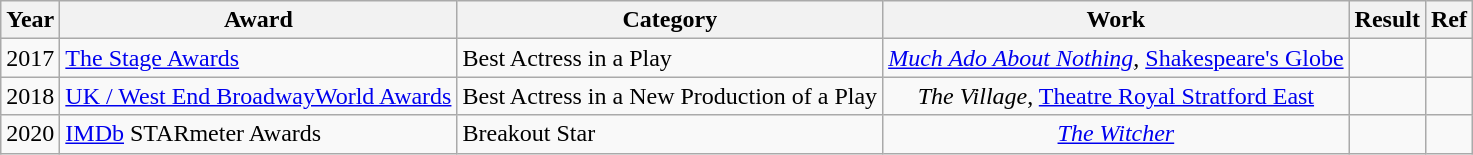<table class="wikitable sortable">
<tr>
<th>Year</th>
<th>Award</th>
<th>Category</th>
<th>Work</th>
<th>Result</th>
<th>Ref</th>
</tr>
<tr>
<td align=center>2017</td>
<td><a href='#'>The Stage Awards</a></td>
<td>Best Actress in a Play</td>
<td align=center><em><a href='#'>Much Ado About Nothing</a></em>, <a href='#'>Shakespeare's Globe</a></td>
<td></td>
<td style="text-align:center;"></td>
</tr>
<tr>
<td align=center>2018</td>
<td><a href='#'>UK / West End BroadwayWorld Awards</a></td>
<td>Best Actress in a New Production of a Play</td>
<td align=center><em>The Village</em>, <a href='#'>Theatre Royal Stratford East</a></td>
<td></td>
<td style="text-align:center;"></td>
</tr>
<tr>
<td align=center>2020</td>
<td><a href='#'>IMDb</a> STARmeter Awards</td>
<td>Breakout Star</td>
<td align=center><em><a href='#'>The Witcher</a></em></td>
<td></td>
<td style="text-align:center;"></td>
</tr>
</table>
